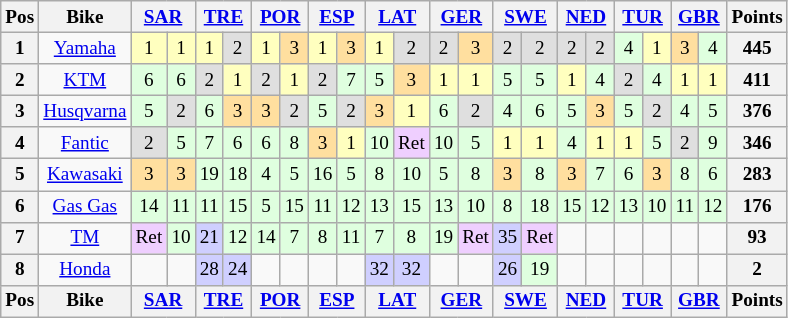<table class="wikitable" style="font-size: 80%; text-align:center">
<tr valign="top">
<th valign="middle">Pos</th>
<th valign="middle">Bike</th>
<th colspan=2><a href='#'>SAR</a><br></th>
<th colspan=2><a href='#'>TRE</a><br></th>
<th colspan=2><a href='#'>POR</a><br></th>
<th colspan=2><a href='#'>ESP</a><br></th>
<th colspan=2><a href='#'>LAT</a><br></th>
<th colspan=2><a href='#'>GER</a><br></th>
<th colspan=2><a href='#'>SWE</a><br></th>
<th colspan=2><a href='#'>NED</a><br></th>
<th colspan=2><a href='#'>TUR</a><br></th>
<th colspan=2><a href='#'>GBR</a><br></th>
<th valign="middle">Points</th>
</tr>
<tr>
<th>1</th>
<td><a href='#'>Yamaha</a></td>
<td style="background:#ffffbf;">1</td>
<td style="background:#ffffbf;">1</td>
<td style="background:#ffffbf;">1</td>
<td style="background:#dfdfdf;">2</td>
<td style="background:#ffffbf;">1</td>
<td style="background:#ffdf9f;">3</td>
<td style="background:#ffffbf;">1</td>
<td style="background:#ffdf9f;">3</td>
<td style="background:#ffffbf;">1</td>
<td style="background:#dfdfdf;">2</td>
<td style="background:#dfdfdf;">2</td>
<td style="background:#ffdf9f;">3</td>
<td style="background:#dfdfdf;">2</td>
<td style="background:#dfdfdf;">2</td>
<td style="background:#dfdfdf;">2</td>
<td style="background:#dfdfdf;">2</td>
<td style="background:#dfffdf;">4</td>
<td style="background:#ffffbf;">1</td>
<td style="background:#ffdf9f;">3</td>
<td style="background:#dfffdf;">4</td>
<th>445</th>
</tr>
<tr>
<th>2</th>
<td><a href='#'>KTM</a></td>
<td style="background:#dfffdf;">6</td>
<td style="background:#dfffdf;">6</td>
<td style="background:#dfdfdf;">2</td>
<td style="background:#ffffbf;">1</td>
<td style="background:#dfdfdf;">2</td>
<td style="background:#ffffbf;">1</td>
<td style="background:#dfdfdf;">2</td>
<td style="background:#dfffdf;">7</td>
<td style="background:#dfffdf;">5</td>
<td style="background:#ffdf9f;">3</td>
<td style="background:#ffffbf;">1</td>
<td style="background:#ffffbf;">1</td>
<td style="background:#dfffdf;">5</td>
<td style="background:#dfffdf;">5</td>
<td style="background:#ffffbf;">1</td>
<td style="background:#dfffdf;">4</td>
<td style="background:#dfdfdf;">2</td>
<td style="background:#dfffdf;">4</td>
<td style="background:#ffffbf;">1</td>
<td style="background:#ffffbf;">1</td>
<th>411</th>
</tr>
<tr>
<th>3</th>
<td><a href='#'>Husqvarna</a></td>
<td style="background:#dfffdf;">5</td>
<td style="background:#dfdfdf;">2</td>
<td style="background:#dfffdf;">6</td>
<td style="background:#ffdf9f;">3</td>
<td style="background:#ffdf9f;">3</td>
<td style="background:#dfdfdf;">2</td>
<td style="background:#dfffdf;">5</td>
<td style="background:#dfdfdf;">2</td>
<td style="background:#ffdf9f;">3</td>
<td style="background:#ffffbf;">1</td>
<td style="background:#dfffdf;">6</td>
<td style="background:#dfdfdf;">2</td>
<td style="background:#dfffdf;">4</td>
<td style="background:#dfffdf;">6</td>
<td style="background:#dfffdf;">5</td>
<td style="background:#ffdf9f;">3</td>
<td style="background:#dfffdf;">5</td>
<td style="background:#dfdfdf;">2</td>
<td style="background:#dfffdf;">4</td>
<td style="background:#dfffdf;">5</td>
<th>376</th>
</tr>
<tr>
<th>4</th>
<td><a href='#'>Fantic</a></td>
<td style="background:#dfdfdf;">2</td>
<td style="background:#dfffdf;">5</td>
<td style="background:#dfffdf;">7</td>
<td style="background:#dfffdf;">6</td>
<td style="background:#dfffdf;">6</td>
<td style="background:#dfffdf;">8</td>
<td style="background:#ffdf9f;">3</td>
<td style="background:#ffffbf;">1</td>
<td style="background:#dfffdf;">10</td>
<td style="background:#efcfff;">Ret</td>
<td style="background:#dfffdf;">10</td>
<td style="background:#dfffdf;">5</td>
<td style="background:#ffffbf;">1</td>
<td style="background:#ffffbf;">1</td>
<td style="background:#dfffdf;">4</td>
<td style="background:#ffffbf;">1</td>
<td style="background:#ffffbf;">1</td>
<td style="background:#dfffdf;">5</td>
<td style="background:#dfdfdf;">2</td>
<td style="background:#dfffdf;">9</td>
<th>346</th>
</tr>
<tr>
<th>5</th>
<td><a href='#'>Kawasaki</a></td>
<td style="background:#ffdf9f;">3</td>
<td style="background:#ffdf9f;">3</td>
<td style="background:#dfffdf;">19</td>
<td style="background:#dfffdf;">18</td>
<td style="background:#dfffdf;">4</td>
<td style="background:#dfffdf;">5</td>
<td style="background:#dfffdf;">16</td>
<td style="background:#dfffdf;">5</td>
<td style="background:#dfffdf;">8</td>
<td style="background:#dfffdf;">10</td>
<td style="background:#dfffdf;">5</td>
<td style="background:#dfffdf;">8</td>
<td style="background:#ffdf9f;">3</td>
<td style="background:#dfffdf;">8</td>
<td style="background:#ffdf9f;">3</td>
<td style="background:#dfffdf;">7</td>
<td style="background:#dfffdf;">6</td>
<td style="background:#ffdf9f;">3</td>
<td style="background:#dfffdf;">8</td>
<td style="background:#dfffdf;">6</td>
<th>283</th>
</tr>
<tr>
<th>6</th>
<td><a href='#'>Gas Gas</a></td>
<td style="background:#dfffdf;">14</td>
<td style="background:#dfffdf;">11</td>
<td style="background:#dfffdf;">11</td>
<td style="background:#dfffdf;">15</td>
<td style="background:#dfffdf;">5</td>
<td style="background:#dfffdf;">15</td>
<td style="background:#dfffdf;">11</td>
<td style="background:#dfffdf;">12</td>
<td style="background:#dfffdf;">13</td>
<td style="background:#dfffdf;">15</td>
<td style="background:#dfffdf;">13</td>
<td style="background:#dfffdf;">10</td>
<td style="background:#dfffdf;">8</td>
<td style="background:#dfffdf;">18</td>
<td style="background:#dfffdf;">15</td>
<td style="background:#dfffdf;">12</td>
<td style="background:#dfffdf;">13</td>
<td style="background:#dfffdf;">10</td>
<td style="background:#dfffdf;">11</td>
<td style="background:#dfffdf;">12</td>
<th>176</th>
</tr>
<tr>
<th>7</th>
<td><a href='#'>TM</a></td>
<td style="background:#efcfff;">Ret</td>
<td style="background:#dfffdf;">10</td>
<td style="background:#cfcfff;">21</td>
<td style="background:#dfffdf;">12</td>
<td style="background:#dfffdf;">14</td>
<td style="background:#dfffdf;">7</td>
<td style="background:#dfffdf;">8</td>
<td style="background:#dfffdf;">11</td>
<td style="background:#dfffdf;">7</td>
<td style="background:#dfffdf;">8</td>
<td style="background:#dfffdf;">19</td>
<td style="background:#efcfff;">Ret</td>
<td style="background:#cfcfff;">35</td>
<td style="background:#efcfff;">Ret</td>
<td></td>
<td></td>
<td></td>
<td></td>
<td></td>
<td></td>
<th>93</th>
</tr>
<tr>
<th>8</th>
<td><a href='#'>Honda</a></td>
<td></td>
<td></td>
<td style="background:#cfcfff;">28</td>
<td style="background:#cfcfff;">24</td>
<td></td>
<td></td>
<td></td>
<td></td>
<td style="background:#cfcfff;">32</td>
<td style="background:#cfcfff;">32</td>
<td></td>
<td></td>
<td style="background:#cfcfff;">26</td>
<td style="background:#dfffdf;">19</td>
<td></td>
<td></td>
<td></td>
<td></td>
<td></td>
<td></td>
<th>2</th>
</tr>
<tr valign="top">
<th valign="middle">Pos</th>
<th valign="middle">Bike</th>
<th colspan=2><a href='#'>SAR</a><br></th>
<th colspan=2><a href='#'>TRE</a><br></th>
<th colspan=2><a href='#'>POR</a><br></th>
<th colspan=2><a href='#'>ESP</a><br></th>
<th colspan=2><a href='#'>LAT</a><br></th>
<th colspan=2><a href='#'>GER</a><br></th>
<th colspan=2><a href='#'>SWE</a><br></th>
<th colspan=2><a href='#'>NED</a><br></th>
<th colspan=2><a href='#'>TUR</a><br></th>
<th colspan=2><a href='#'>GBR</a><br></th>
<th valign="middle">Points</th>
</tr>
</table>
